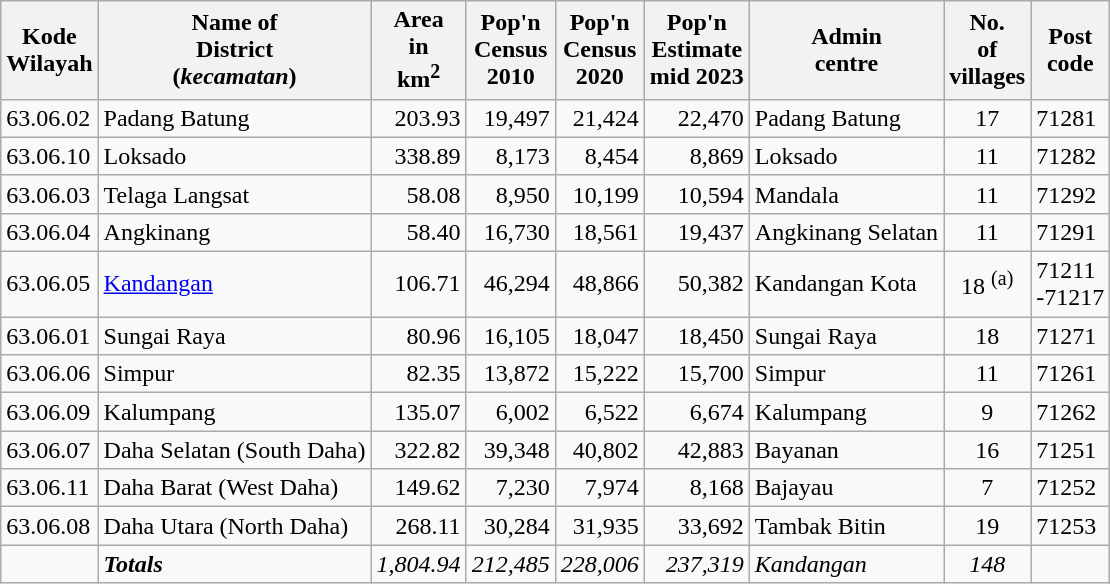<table class="sortable wikitable">
<tr>
<th>Kode <br>Wilayah</th>
<th>Name of<br>District<br>(<em>kecamatan</em>)</th>
<th>Area <br> in<br>km<sup>2</sup></th>
<th>Pop'n<br>Census<br>2010</th>
<th>Pop'n<br>Census<br>2020</th>
<th>Pop'n<br>Estimate<br> mid 2023</th>
<th>Admin<br>centre</th>
<th>No.<br>of<br>villages</th>
<th>Post<br>code</th>
</tr>
<tr>
<td>63.06.02</td>
<td>Padang Batung</td>
<td align="right">203.93</td>
<td align="right">19,497</td>
<td align="right">21,424</td>
<td align="right">22,470</td>
<td>Padang Batung</td>
<td align="center">17</td>
<td>71281</td>
</tr>
<tr>
<td>63.06.10</td>
<td>Loksado</td>
<td align="right">338.89</td>
<td align="right">8,173</td>
<td align="right">8,454</td>
<td align="right">8,869</td>
<td>Loksado</td>
<td align="center">11</td>
<td>71282</td>
</tr>
<tr>
<td>63.06.03</td>
<td>Telaga Langsat</td>
<td align="right">58.08</td>
<td align="right">8,950</td>
<td align="right">10,199</td>
<td align="right">10,594</td>
<td>Mandala</td>
<td align="center">11</td>
<td>71292</td>
</tr>
<tr>
<td>63.06.04</td>
<td>Angkinang</td>
<td align="right">58.40</td>
<td align="right">16,730</td>
<td align="right">18,561</td>
<td align="right">19,437</td>
<td>Angkinang Selatan</td>
<td align="center">11</td>
<td>71291</td>
</tr>
<tr>
<td>63.06.05</td>
<td><a href='#'>Kandangan</a></td>
<td align="right">106.71</td>
<td align="right">46,294</td>
<td align="right">48,866</td>
<td align="right">50,382</td>
<td>Kandangan Kota</td>
<td align="center">18 <sup>(a)</sup></td>
<td>71211<br>-71217</td>
</tr>
<tr>
<td>63.06.01</td>
<td>Sungai Raya</td>
<td align="right">80.96</td>
<td align="right">16,105</td>
<td align="right">18,047</td>
<td align="right">18,450</td>
<td>Sungai Raya</td>
<td align="center">18</td>
<td>71271</td>
</tr>
<tr>
<td>63.06.06</td>
<td>Simpur</td>
<td align="right">82.35</td>
<td align="right">13,872</td>
<td align="right">15,222</td>
<td align="right">15,700</td>
<td>Simpur</td>
<td align="center">11</td>
<td>71261</td>
</tr>
<tr>
<td>63.06.09</td>
<td>Kalumpang</td>
<td align="right">135.07</td>
<td align="right">6,002</td>
<td align="right">6,522</td>
<td align="right">6,674</td>
<td>Kalumpang</td>
<td align="center">9</td>
<td>71262</td>
</tr>
<tr>
<td>63.06.07</td>
<td>Daha Selatan (South Daha)</td>
<td align="right">322.82</td>
<td align="right">39,348</td>
<td align="right">40,802</td>
<td align="right">42,883</td>
<td>Bayanan</td>
<td align="center">16</td>
<td>71251</td>
</tr>
<tr>
<td>63.06.11</td>
<td>Daha Barat (West Daha)</td>
<td align="right">149.62</td>
<td align="right">7,230</td>
<td align="right">7,974</td>
<td align="right">8,168</td>
<td>Bajayau</td>
<td align="center">7</td>
<td>71252</td>
</tr>
<tr>
<td>63.06.08</td>
<td>Daha Utara (North Daha)</td>
<td align="right">268.11</td>
<td align="right">30,284</td>
<td align="right">31,935</td>
<td align="right">33,692</td>
<td>Tambak Bitin</td>
<td align="center">19</td>
<td>71253</td>
</tr>
<tr>
<td></td>
<td><strong><em>Totals</em></strong></td>
<td align="right"><em>1,804.94</em></td>
<td align="right"><em>212,485</em></td>
<td align="right"><em>228,006</em></td>
<td align="right"><em>237,319</em></td>
<td><em>Kandangan</em></td>
<td align="center"><em>148</em></td>
<td></td>
</tr>
</table>
